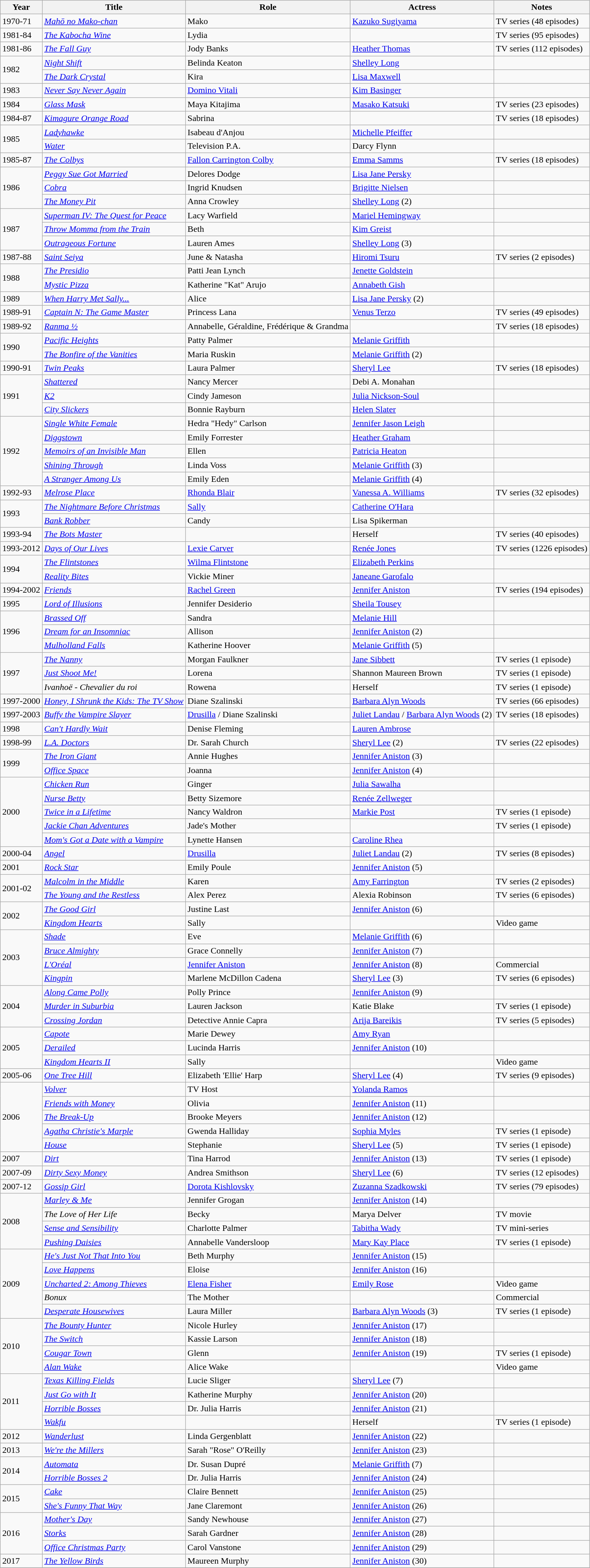<table class="wikitable">
<tr>
<th>Year</th>
<th>Title</th>
<th>Role</th>
<th>Actress</th>
<th>Notes</th>
</tr>
<tr>
<td>1970-71</td>
<td><em><a href='#'>Mahō no Mako-chan</a></em></td>
<td>Mako</td>
<td><a href='#'>Kazuko Sugiyama</a></td>
<td>TV series (48 episodes)</td>
</tr>
<tr>
<td>1981-84</td>
<td><em><a href='#'>The Kabocha Wine</a></em></td>
<td>Lydia</td>
<td></td>
<td>TV series (95 episodes)</td>
</tr>
<tr>
<td>1981-86</td>
<td><em><a href='#'>The Fall Guy</a></em></td>
<td>Jody Banks</td>
<td><a href='#'>Heather Thomas</a></td>
<td>TV series (112 episodes)</td>
</tr>
<tr>
<td rowspan=2>1982</td>
<td><em><a href='#'>Night Shift</a></em></td>
<td>Belinda Keaton</td>
<td><a href='#'>Shelley Long</a></td>
<td></td>
</tr>
<tr>
<td><em><a href='#'>The Dark Crystal</a></em></td>
<td>Kira</td>
<td><a href='#'>Lisa Maxwell</a></td>
<td></td>
</tr>
<tr>
<td>1983</td>
<td><em><a href='#'>Never Say Never Again</a></em></td>
<td><a href='#'>Domino Vitali</a></td>
<td><a href='#'>Kim Basinger</a></td>
<td></td>
</tr>
<tr>
<td>1984</td>
<td><em><a href='#'>Glass Mask</a></em></td>
<td>Maya Kitajima</td>
<td><a href='#'>Masako Katsuki</a></td>
<td>TV series (23 episodes)</td>
</tr>
<tr>
<td>1984-87</td>
<td><em><a href='#'>Kimagure Orange Road</a></em></td>
<td>Sabrina</td>
<td></td>
<td>TV series (18 episodes)</td>
</tr>
<tr>
<td rowspan=2>1985</td>
<td><em><a href='#'>Ladyhawke</a></em></td>
<td>Isabeau d'Anjou</td>
<td><a href='#'>Michelle Pfeiffer</a></td>
<td></td>
</tr>
<tr>
<td><em><a href='#'>Water</a></em></td>
<td>Television P.A.</td>
<td>Darcy Flynn</td>
<td></td>
</tr>
<tr>
<td>1985-87</td>
<td><em><a href='#'>The Colbys</a></em></td>
<td><a href='#'>Fallon Carrington Colby</a></td>
<td><a href='#'>Emma Samms</a></td>
<td>TV series (18 episodes)</td>
</tr>
<tr>
<td rowspan=3>1986</td>
<td><em><a href='#'>Peggy Sue Got Married</a></em></td>
<td>Delores Dodge</td>
<td><a href='#'>Lisa Jane Persky</a></td>
<td></td>
</tr>
<tr>
<td><em><a href='#'>Cobra</a></em></td>
<td>Ingrid Knudsen</td>
<td><a href='#'>Brigitte Nielsen</a></td>
<td></td>
</tr>
<tr>
<td><em><a href='#'>The Money Pit</a></em></td>
<td>Anna Crowley</td>
<td><a href='#'>Shelley Long</a> (2)</td>
<td></td>
</tr>
<tr>
<td rowspan=3>1987</td>
<td><em><a href='#'>Superman IV: The Quest for Peace</a></em></td>
<td>Lacy Warfield</td>
<td><a href='#'>Mariel Hemingway</a></td>
<td></td>
</tr>
<tr>
<td><em><a href='#'>Throw Momma from the Train</a></em></td>
<td>Beth</td>
<td><a href='#'>Kim Greist</a></td>
<td></td>
</tr>
<tr>
<td><em><a href='#'>Outrageous Fortune</a></em></td>
<td>Lauren Ames</td>
<td><a href='#'>Shelley Long</a> (3)</td>
<td></td>
</tr>
<tr>
<td>1987-88</td>
<td><em><a href='#'>Saint Seiya</a></em></td>
<td>June & Natasha</td>
<td><a href='#'>Hiromi Tsuru</a></td>
<td>TV series (2 episodes)</td>
</tr>
<tr>
<td rowspan=2>1988</td>
<td><em><a href='#'>The Presidio</a></em></td>
<td>Patti Jean Lynch</td>
<td><a href='#'>Jenette Goldstein</a></td>
<td></td>
</tr>
<tr>
<td><em><a href='#'>Mystic Pizza</a></em></td>
<td>Katherine "Kat" Arujo</td>
<td><a href='#'>Annabeth Gish</a></td>
<td></td>
</tr>
<tr>
<td>1989</td>
<td><em><a href='#'>When Harry Met Sally...</a></em></td>
<td>Alice</td>
<td><a href='#'>Lisa Jane Persky</a> (2)</td>
<td></td>
</tr>
<tr>
<td>1989-91</td>
<td><em><a href='#'>Captain N: The Game Master</a></em></td>
<td>Princess Lana</td>
<td><a href='#'>Venus Terzo</a></td>
<td>TV series (49 episodes)</td>
</tr>
<tr>
<td>1989-92</td>
<td><em><a href='#'>Ranma ½</a></em></td>
<td>Annabelle, Géraldine, Frédérique & Grandma</td>
<td></td>
<td>TV series (18 episodes)</td>
</tr>
<tr>
<td rowspan=2>1990</td>
<td><em><a href='#'>Pacific Heights</a></em></td>
<td>Patty Palmer</td>
<td><a href='#'>Melanie Griffith</a></td>
<td></td>
</tr>
<tr>
<td><em><a href='#'>The Bonfire of the Vanities</a></em></td>
<td>Maria Ruskin</td>
<td><a href='#'>Melanie Griffith</a> (2)</td>
<td></td>
</tr>
<tr>
<td>1990-91</td>
<td><em><a href='#'>Twin Peaks</a></em></td>
<td>Laura Palmer</td>
<td><a href='#'>Sheryl Lee</a></td>
<td>TV series (18 episodes)</td>
</tr>
<tr>
<td rowspan=3>1991</td>
<td><em><a href='#'>Shattered</a></em></td>
<td>Nancy Mercer</td>
<td>Debi A. Monahan</td>
<td></td>
</tr>
<tr>
<td><em><a href='#'>K2</a></em></td>
<td>Cindy Jameson</td>
<td><a href='#'>Julia Nickson-Soul</a></td>
<td></td>
</tr>
<tr>
<td><em><a href='#'>City Slickers</a></em></td>
<td>Bonnie Rayburn</td>
<td><a href='#'>Helen Slater</a></td>
<td></td>
</tr>
<tr>
<td rowspan=5>1992</td>
<td><em><a href='#'>Single White Female</a></em></td>
<td>Hedra "Hedy" Carlson</td>
<td><a href='#'>Jennifer Jason Leigh</a></td>
<td></td>
</tr>
<tr>
<td><em><a href='#'>Diggstown</a></em></td>
<td>Emily Forrester</td>
<td><a href='#'>Heather Graham</a></td>
<td></td>
</tr>
<tr>
<td><em><a href='#'>Memoirs of an Invisible Man</a></em></td>
<td>Ellen</td>
<td><a href='#'>Patricia Heaton</a></td>
<td></td>
</tr>
<tr>
<td><em><a href='#'>Shining Through</a></em></td>
<td>Linda Voss</td>
<td><a href='#'>Melanie Griffith</a> (3)</td>
<td></td>
</tr>
<tr>
<td><em><a href='#'>A Stranger Among Us</a></em></td>
<td>Emily Eden</td>
<td><a href='#'>Melanie Griffith</a> (4)</td>
<td></td>
</tr>
<tr>
<td>1992-93</td>
<td><em><a href='#'>Melrose Place</a></em></td>
<td><a href='#'>Rhonda Blair</a></td>
<td><a href='#'>Vanessa A. Williams</a></td>
<td>TV series (32 episodes)</td>
</tr>
<tr>
<td rowspan=2>1993</td>
<td><em><a href='#'>The Nightmare Before Christmas</a></em></td>
<td><a href='#'>Sally</a></td>
<td><a href='#'>Catherine O'Hara</a></td>
<td></td>
</tr>
<tr>
<td><em><a href='#'>Bank Robber</a></em></td>
<td>Candy</td>
<td>Lisa Spikerman</td>
<td></td>
</tr>
<tr>
<td>1993-94</td>
<td><em><a href='#'>The Bots Master</a></em></td>
<td></td>
<td>Herself</td>
<td>TV series (40 episodes)</td>
</tr>
<tr>
<td>1993-2012</td>
<td><em><a href='#'>Days of Our Lives</a></em></td>
<td><a href='#'>Lexie Carver</a></td>
<td><a href='#'>Renée Jones</a></td>
<td>TV series (1226 episodes)</td>
</tr>
<tr>
<td rowspan=2>1994</td>
<td><em><a href='#'>The Flintstones</a></em></td>
<td><a href='#'>Wilma Flintstone</a></td>
<td><a href='#'>Elizabeth Perkins</a></td>
<td></td>
</tr>
<tr>
<td><em><a href='#'>Reality Bites</a></em></td>
<td>Vickie Miner</td>
<td><a href='#'>Janeane Garofalo</a></td>
<td></td>
</tr>
<tr>
<td>1994-2002</td>
<td><em><a href='#'>Friends</a></em></td>
<td><a href='#'>Rachel Green</a></td>
<td><a href='#'>Jennifer Aniston</a></td>
<td>TV series (194 episodes)</td>
</tr>
<tr>
<td>1995</td>
<td><em><a href='#'>Lord of Illusions</a></em></td>
<td>Jennifer Desiderio</td>
<td><a href='#'>Sheila Tousey</a></td>
<td></td>
</tr>
<tr>
<td rowspan=3>1996</td>
<td><em><a href='#'>Brassed Off</a></em></td>
<td>Sandra</td>
<td><a href='#'>Melanie Hill</a></td>
<td></td>
</tr>
<tr>
<td><em><a href='#'>Dream for an Insomniac</a></em></td>
<td>Allison</td>
<td><a href='#'>Jennifer Aniston</a> (2)</td>
<td></td>
</tr>
<tr>
<td><em><a href='#'>Mulholland Falls</a></em></td>
<td>Katherine Hoover</td>
<td><a href='#'>Melanie Griffith</a> (5)</td>
<td></td>
</tr>
<tr>
<td rowspan=3>1997</td>
<td><em><a href='#'>The Nanny</a></em></td>
<td>Morgan Faulkner</td>
<td><a href='#'>Jane Sibbett</a></td>
<td>TV series (1 episode)</td>
</tr>
<tr>
<td><em><a href='#'>Just Shoot Me!</a></em></td>
<td>Lorena</td>
<td>Shannon Maureen Brown</td>
<td>TV series (1 episode)</td>
</tr>
<tr>
<td><em>Ivanhoë - Chevalier du roi</em></td>
<td>Rowena</td>
<td>Herself</td>
<td>TV series (1 episode)</td>
</tr>
<tr>
<td>1997-2000</td>
<td><em><a href='#'>Honey, I Shrunk the Kids: The TV Show</a></em></td>
<td>Diane Szalinski</td>
<td><a href='#'>Barbara Alyn Woods</a></td>
<td>TV series (66 episodes)</td>
</tr>
<tr>
<td>1997-2003</td>
<td><em><a href='#'>Buffy the Vampire Slayer</a></em></td>
<td><a href='#'>Drusilla</a> / Diane Szalinski</td>
<td><a href='#'>Juliet Landau</a> / <a href='#'>Barbara Alyn Woods</a> (2)</td>
<td>TV series (18 episodes)</td>
</tr>
<tr>
<td>1998</td>
<td><em><a href='#'>Can't Hardly Wait</a></em></td>
<td>Denise Fleming</td>
<td><a href='#'>Lauren Ambrose</a></td>
<td></td>
</tr>
<tr>
<td>1998-99</td>
<td><em><a href='#'>L.A. Doctors</a></em></td>
<td>Dr. Sarah Church</td>
<td><a href='#'>Sheryl Lee</a> (2)</td>
<td>TV series (22 episodes)</td>
</tr>
<tr>
<td rowspan=2>1999</td>
<td><em><a href='#'>The Iron Giant</a></em></td>
<td>Annie Hughes</td>
<td><a href='#'>Jennifer Aniston</a> (3)</td>
<td></td>
</tr>
<tr>
<td><em><a href='#'>Office Space</a></em></td>
<td>Joanna</td>
<td><a href='#'>Jennifer Aniston</a> (4)</td>
<td></td>
</tr>
<tr>
<td rowspan=5>2000</td>
<td><em><a href='#'>Chicken Run</a></em></td>
<td>Ginger</td>
<td><a href='#'>Julia Sawalha</a></td>
<td></td>
</tr>
<tr>
<td><em><a href='#'>Nurse Betty</a></em></td>
<td>Betty Sizemore</td>
<td><a href='#'>Renée Zellweger</a></td>
<td></td>
</tr>
<tr>
<td><em><a href='#'>Twice in a Lifetime</a></em></td>
<td>Nancy Waldron</td>
<td><a href='#'>Markie Post</a></td>
<td>TV series (1 episode)</td>
</tr>
<tr>
<td><em><a href='#'>Jackie Chan Adventures</a></em></td>
<td>Jade's Mother</td>
<td></td>
<td>TV series (1 episode)</td>
</tr>
<tr>
<td><em><a href='#'>Mom's Got a Date with a Vampire</a></em></td>
<td>Lynette Hansen</td>
<td><a href='#'>Caroline Rhea</a></td>
<td></td>
</tr>
<tr>
<td>2000-04</td>
<td><em><a href='#'>Angel</a></em></td>
<td><a href='#'>Drusilla</a></td>
<td><a href='#'>Juliet Landau</a> (2)</td>
<td>TV series (8 episodes)</td>
</tr>
<tr>
<td>2001</td>
<td><em><a href='#'>Rock Star</a></em></td>
<td>Emily Poule</td>
<td><a href='#'>Jennifer Aniston</a> (5)</td>
<td></td>
</tr>
<tr>
<td rowspan=2>2001-02</td>
<td><em><a href='#'>Malcolm in the Middle</a></em></td>
<td>Karen</td>
<td><a href='#'>Amy Farrington</a></td>
<td>TV series (2 episodes)</td>
</tr>
<tr>
<td><em><a href='#'>The Young and the Restless</a></em></td>
<td>Alex Perez</td>
<td>Alexia Robinson</td>
<td>TV series (6 episodes)</td>
</tr>
<tr>
<td rowspan=2>2002</td>
<td><em><a href='#'>The Good Girl</a></em></td>
<td>Justine Last</td>
<td><a href='#'>Jennifer Aniston</a> (6)</td>
<td></td>
</tr>
<tr>
<td><em><a href='#'>Kingdom Hearts</a></em></td>
<td>Sally</td>
<td></td>
<td>Video game</td>
</tr>
<tr>
<td rowspan=4>2003</td>
<td><em><a href='#'>Shade</a></em></td>
<td>Eve</td>
<td><a href='#'>Melanie Griffith</a> (6)</td>
<td></td>
</tr>
<tr>
<td><em><a href='#'>Bruce Almighty</a></em></td>
<td>Grace Connelly</td>
<td><a href='#'>Jennifer Aniston</a> (7)</td>
<td></td>
</tr>
<tr>
<td><em><a href='#'>L'Oréal</a></em></td>
<td><a href='#'>Jennifer Aniston</a></td>
<td><a href='#'>Jennifer Aniston</a> (8)</td>
<td>Commercial</td>
</tr>
<tr>
<td><em><a href='#'>Kingpin</a></em></td>
<td>Marlene McDillon Cadena</td>
<td><a href='#'>Sheryl Lee</a> (3)</td>
<td>TV series (6 episodes)</td>
</tr>
<tr>
<td rowspan=3>2004</td>
<td><em><a href='#'>Along Came Polly</a></em></td>
<td>Polly Prince</td>
<td><a href='#'>Jennifer Aniston</a> (9)</td>
<td></td>
</tr>
<tr>
<td><em><a href='#'>Murder in Suburbia</a></em></td>
<td>Lauren Jackson</td>
<td>Katie Blake</td>
<td>TV series (1 episode)</td>
</tr>
<tr>
<td><em><a href='#'>Crossing Jordan</a></em></td>
<td>Detective Annie Capra</td>
<td><a href='#'>Arija Bareikis</a></td>
<td>TV series (5 episodes)</td>
</tr>
<tr>
<td rowspan=3>2005</td>
<td><em><a href='#'>Capote</a></em></td>
<td>Marie Dewey</td>
<td><a href='#'>Amy Ryan</a></td>
<td></td>
</tr>
<tr>
<td><em><a href='#'>Derailed</a></em></td>
<td>Lucinda Harris</td>
<td><a href='#'>Jennifer Aniston</a> (10)</td>
<td></td>
</tr>
<tr>
<td><em><a href='#'>Kingdom Hearts II</a></em></td>
<td>Sally</td>
<td></td>
<td>Video game</td>
</tr>
<tr>
<td>2005-06</td>
<td><em><a href='#'>One Tree Hill</a></em></td>
<td>Elizabeth 'Ellie' Harp</td>
<td><a href='#'>Sheryl Lee</a> (4)</td>
<td>TV series (9 episodes)</td>
</tr>
<tr>
<td rowspan=5>2006</td>
<td><em><a href='#'>Volver</a></em></td>
<td>TV Host</td>
<td><a href='#'>Yolanda Ramos</a></td>
<td></td>
</tr>
<tr>
<td><em><a href='#'>Friends with Money</a></em></td>
<td>Olivia</td>
<td><a href='#'>Jennifer Aniston</a> (11)</td>
<td></td>
</tr>
<tr>
<td><em><a href='#'>The Break-Up</a></em></td>
<td>Brooke Meyers</td>
<td><a href='#'>Jennifer Aniston</a> (12)</td>
<td></td>
</tr>
<tr>
<td><em><a href='#'>Agatha Christie's Marple</a></em></td>
<td>Gwenda Halliday</td>
<td><a href='#'>Sophia Myles</a></td>
<td>TV series (1 episode)</td>
</tr>
<tr>
<td><em><a href='#'>House</a></em></td>
<td>Stephanie</td>
<td><a href='#'>Sheryl Lee</a> (5)</td>
<td>TV series (1 episode)</td>
</tr>
<tr>
<td>2007</td>
<td><em><a href='#'>Dirt</a></em></td>
<td>Tina Harrod</td>
<td><a href='#'>Jennifer Aniston</a> (13)</td>
<td>TV series (1 episode)</td>
</tr>
<tr>
<td>2007-09</td>
<td><em><a href='#'>Dirty Sexy Money</a></em></td>
<td>Andrea Smithson</td>
<td><a href='#'>Sheryl Lee</a> (6)</td>
<td>TV series (12 episodes)</td>
</tr>
<tr>
<td>2007-12</td>
<td><em><a href='#'>Gossip Girl</a></em></td>
<td><a href='#'>Dorota Kishlovsky</a></td>
<td><a href='#'>Zuzanna Szadkowski</a></td>
<td>TV series (79 episodes)</td>
</tr>
<tr>
<td rowspan=4>2008</td>
<td><em><a href='#'>Marley & Me</a></em></td>
<td>Jennifer Grogan</td>
<td><a href='#'>Jennifer Aniston</a> (14)</td>
<td></td>
</tr>
<tr>
<td><em>The Love of Her Life</em></td>
<td>Becky</td>
<td>Marya Delver</td>
<td>TV movie</td>
</tr>
<tr>
<td><em><a href='#'>Sense and Sensibility</a></em></td>
<td>Charlotte Palmer</td>
<td><a href='#'>Tabitha Wady</a></td>
<td>TV mini-series</td>
</tr>
<tr>
<td><em><a href='#'>Pushing Daisies</a></em></td>
<td>Annabelle Vandersloop</td>
<td><a href='#'>Mary Kay Place</a></td>
<td>TV series (1 episode)</td>
</tr>
<tr>
<td rowspan=5>2009</td>
<td><em><a href='#'>He's Just Not That Into You</a></em></td>
<td>Beth Murphy</td>
<td><a href='#'>Jennifer Aniston</a> (15)</td>
<td></td>
</tr>
<tr>
<td><em><a href='#'>Love Happens</a></em></td>
<td>Eloise</td>
<td><a href='#'>Jennifer Aniston</a> (16)</td>
<td></td>
</tr>
<tr>
<td><em><a href='#'>Uncharted 2: Among Thieves</a></em></td>
<td><a href='#'>Elena Fisher</a></td>
<td><a href='#'>Emily Rose</a></td>
<td>Video game</td>
</tr>
<tr>
<td><em>Bonux</em></td>
<td>The Mother</td>
<td></td>
<td>Commercial</td>
</tr>
<tr>
<td><em><a href='#'>Desperate Housewives</a></em></td>
<td>Laura Miller</td>
<td><a href='#'>Barbara Alyn Woods</a> (3)</td>
<td>TV series (1 episode)</td>
</tr>
<tr>
<td rowspan=4>2010</td>
<td><em><a href='#'>The Bounty Hunter</a></em></td>
<td>Nicole Hurley</td>
<td><a href='#'>Jennifer Aniston</a> (17)</td>
<td></td>
</tr>
<tr>
<td><em><a href='#'>The Switch</a></em></td>
<td>Kassie Larson</td>
<td><a href='#'>Jennifer Aniston</a> (18)</td>
<td></td>
</tr>
<tr>
<td><em><a href='#'>Cougar Town</a></em></td>
<td>Glenn</td>
<td><a href='#'>Jennifer Aniston</a> (19)</td>
<td>TV series (1 episode)</td>
</tr>
<tr>
<td><em><a href='#'>Alan Wake</a></em></td>
<td>Alice Wake</td>
<td></td>
<td>Video game</td>
</tr>
<tr>
<td rowspan=4>2011</td>
<td><em><a href='#'>Texas Killing Fields</a></em></td>
<td>Lucie Sliger</td>
<td><a href='#'>Sheryl Lee</a> (7)</td>
<td></td>
</tr>
<tr>
<td><em><a href='#'>Just Go with It</a></em></td>
<td>Katherine Murphy</td>
<td><a href='#'>Jennifer Aniston</a> (20)</td>
<td></td>
</tr>
<tr>
<td><em><a href='#'>Horrible Bosses</a></em></td>
<td>Dr. Julia Harris</td>
<td><a href='#'>Jennifer Aniston</a> (21)</td>
<td></td>
</tr>
<tr>
<td><em><a href='#'>Wakfu</a></em></td>
<td></td>
<td>Herself</td>
<td>TV series (1 episode)</td>
</tr>
<tr>
<td>2012</td>
<td><em><a href='#'>Wanderlust</a></em></td>
<td>Linda Gergenblatt</td>
<td><a href='#'>Jennifer Aniston</a> (22)</td>
<td></td>
</tr>
<tr>
<td>2013</td>
<td><em><a href='#'>We're the Millers</a></em></td>
<td>Sarah "Rose" O'Reilly</td>
<td><a href='#'>Jennifer Aniston</a> (23)</td>
<td></td>
</tr>
<tr>
<td rowspan=2>2014</td>
<td><em><a href='#'>Automata</a></em></td>
<td>Dr. Susan Dupré</td>
<td><a href='#'>Melanie Griffith</a> (7)</td>
<td></td>
</tr>
<tr>
<td><em><a href='#'>Horrible Bosses 2</a></em></td>
<td>Dr. Julia Harris</td>
<td><a href='#'>Jennifer Aniston</a> (24)</td>
<td></td>
</tr>
<tr>
<td rowspan=2>2015</td>
<td><em><a href='#'>Cake</a></em></td>
<td>Claire Bennett</td>
<td><a href='#'>Jennifer Aniston</a> (25)</td>
<td></td>
</tr>
<tr>
<td><em><a href='#'>She's Funny That Way</a></em></td>
<td>Jane Claremont</td>
<td><a href='#'>Jennifer Aniston</a> (26)</td>
<td></td>
</tr>
<tr>
<td rowspan=3>2016</td>
<td><em><a href='#'>Mother's Day</a></em></td>
<td>Sandy Newhouse</td>
<td><a href='#'>Jennifer Aniston</a> (27)</td>
<td></td>
</tr>
<tr>
<td><em><a href='#'>Storks</a></em></td>
<td>Sarah Gardner</td>
<td><a href='#'>Jennifer Aniston</a> (28)</td>
<td></td>
</tr>
<tr>
<td><em><a href='#'>Office Christmas Party</a></em></td>
<td>Carol Vanstone</td>
<td><a href='#'>Jennifer Aniston</a> (29)</td>
<td></td>
</tr>
<tr>
<td>2017</td>
<td><em><a href='#'>The Yellow Birds</a></em></td>
<td>Maureen Murphy</td>
<td><a href='#'>Jennifer Aniston</a> (30)</td>
<td></td>
</tr>
<tr>
</tr>
</table>
